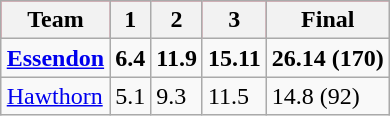<table class="wikitable" | align="right">
<tr style="background:#f03;">
<th>Team</th>
<th>1</th>
<th>2</th>
<th>3</th>
<th>Final</th>
</tr>
<tr>
<td><strong><a href='#'>Essendon</a></strong></td>
<td><strong>6.4</strong></td>
<td><strong>11.9</strong></td>
<td><strong>15.11</strong></td>
<td><strong>26.14 (170)</strong></td>
</tr>
<tr>
<td><a href='#'>Hawthorn</a></td>
<td>5.1</td>
<td>9.3</td>
<td>11.5</td>
<td>14.8 (92)</td>
</tr>
</table>
